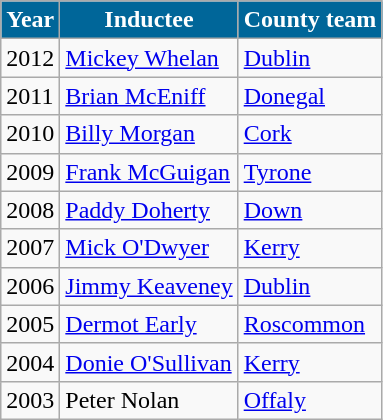<table class="wikitable">
<tr>
<th style="background:#069; color:white;">Year</th>
<th style="background:#069; color:white;">Inductee</th>
<th style="background:#069; color:white;">County team</th>
</tr>
<tr>
<td>2012</td>
<td><a href='#'>Mickey Whelan</a></td>
<td><a href='#'>Dublin</a></td>
</tr>
<tr>
<td>2011</td>
<td><a href='#'>Brian McEniff</a></td>
<td><a href='#'>Donegal</a></td>
</tr>
<tr>
<td>2010</td>
<td><a href='#'>Billy Morgan</a></td>
<td><a href='#'>Cork</a></td>
</tr>
<tr>
<td>2009</td>
<td><a href='#'>Frank McGuigan</a></td>
<td><a href='#'>Tyrone</a></td>
</tr>
<tr>
<td>2008</td>
<td><a href='#'>Paddy Doherty</a></td>
<td><a href='#'>Down</a></td>
</tr>
<tr>
<td>2007</td>
<td><a href='#'>Mick O'Dwyer</a></td>
<td><a href='#'>Kerry</a></td>
</tr>
<tr>
<td>2006</td>
<td><a href='#'>Jimmy Keaveney</a></td>
<td><a href='#'>Dublin</a></td>
</tr>
<tr>
<td>2005</td>
<td><a href='#'>Dermot Early</a></td>
<td><a href='#'>Roscommon</a></td>
</tr>
<tr>
<td>2004</td>
<td><a href='#'>Donie O'Sullivan</a></td>
<td><a href='#'>Kerry</a></td>
</tr>
<tr>
<td>2003</td>
<td>Peter Nolan</td>
<td><a href='#'>Offaly</a></td>
</tr>
</table>
